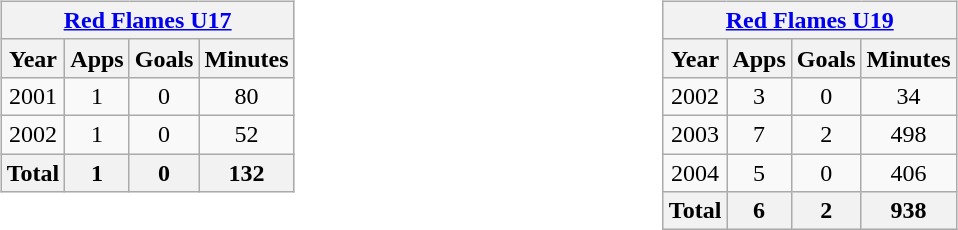<table width=70%>
<tr>
<td width="50%" align="left" valign="top"><br><table class="wikitable" style="text-align:center">
<tr>
<th colspan="4"><a href='#'>Red Flames U17</a></th>
</tr>
<tr>
<th>Year</th>
<th>Apps</th>
<th>Goals</th>
<th>Minutes</th>
</tr>
<tr>
<td>2001</td>
<td>1</td>
<td>0</td>
<td>80</td>
</tr>
<tr>
<td>2002</td>
<td>1</td>
<td>0</td>
<td>52</td>
</tr>
<tr>
<th>Total</th>
<th>1</th>
<th>0</th>
<th>132</th>
</tr>
</table>
</td>
<td width="50%" align="left" valign="top"><br><table class="wikitable" style="text-align:center">
<tr>
<th colspan="4"><a href='#'>Red Flames U19</a></th>
</tr>
<tr>
<th>Year</th>
<th>Apps</th>
<th>Goals</th>
<th>Minutes</th>
</tr>
<tr>
<td>2002</td>
<td>3</td>
<td>0</td>
<td>34</td>
</tr>
<tr>
<td>2003</td>
<td>7</td>
<td>2</td>
<td>498</td>
</tr>
<tr>
<td>2004</td>
<td>5</td>
<td>0</td>
<td>406</td>
</tr>
<tr>
<th>Total</th>
<th>6</th>
<th>2</th>
<th>938</th>
</tr>
</table>
</td>
</tr>
</table>
